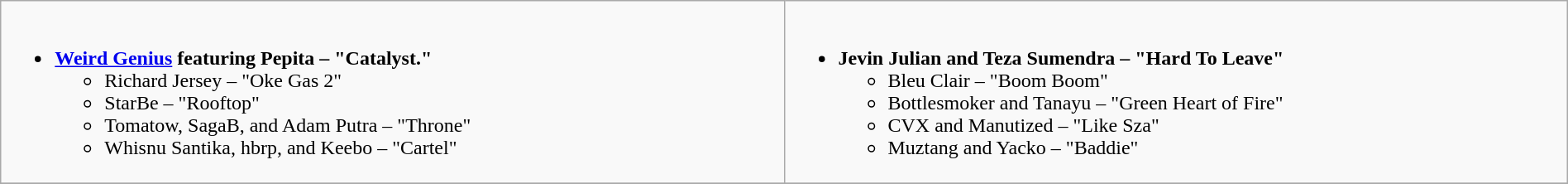<table class="wikitable" width="100%">
<tr>
<td style="vertical-align:top;" width="50%"><br><ul><li><strong><a href='#'>Weird Genius</a> featuring Pepita – "Catalyst."</strong><ul><li>Richard Jersey – "Oke Gas 2"</li><li>StarBe – "Rooftop"</li><li>Tomatow, SagaB, and Adam Putra – "Throne"</li><li>Whisnu Santika, hbrp, and Keebo – "Cartel"</li></ul></li></ul></td>
<td style="vertical-align:top;" width="50%"><br><ul><li><strong>Jevin Julian and Teza Sumendra – "Hard To Leave"</strong><ul><li>Bleu Clair – "Boom Boom"</li><li>Bottlesmoker and Tanayu – "Green Heart of Fire"</li><li>CVX and Manutized – "Like Sza"</li><li>Muztang and Yacko – "Baddie"</li></ul></li></ul></td>
</tr>
<tr>
</tr>
</table>
